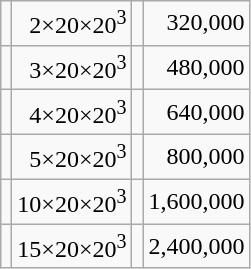<table class=wikitable style="text-align:right;">
<tr>
<td align=left></td>
<td>2×20×20<sup>3</sup></td>
<td></td>
<td>320,000</td>
</tr>
<tr>
<td align=left></td>
<td>3×20×20<sup>3</sup></td>
<td></td>
<td>480,000</td>
</tr>
<tr>
<td align=left></td>
<td>4×20×20<sup>3</sup></td>
<td></td>
<td>640,000</td>
</tr>
<tr>
<td align=left></td>
<td>5×20×20<sup>3</sup></td>
<td></td>
<td>800,000</td>
</tr>
<tr>
<td align=left></td>
<td>10×20×20<sup>3</sup></td>
<td></td>
<td>1,600,000</td>
</tr>
<tr>
<td align=left></td>
<td>15×20×20<sup>3</sup></td>
<td></td>
<td>2,400,000</td>
</tr>
</table>
